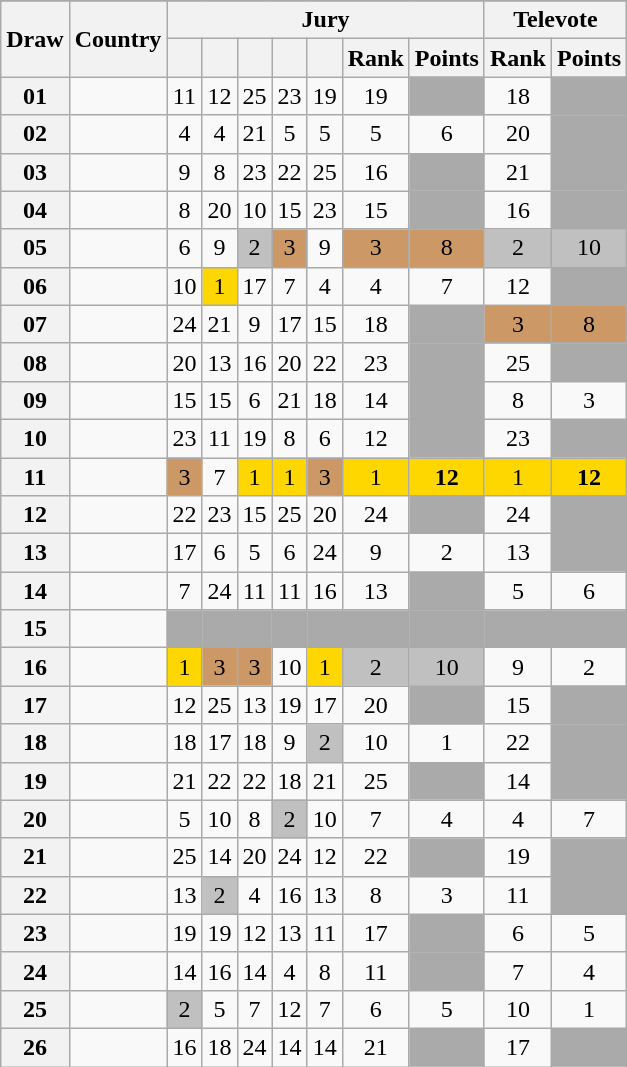<table class="sortable wikitable collapsible plainrowheaders" style="text-align:center;">
<tr>
</tr>
<tr>
<th scope="col" rowspan="2">Draw</th>
<th scope="col" rowspan="2">Country</th>
<th scope="col" colspan="7">Jury</th>
<th scope="col" colspan="2">Televote</th>
</tr>
<tr>
<th scope="col"><small></small></th>
<th scope="col"><small></small></th>
<th scope="col"><small></small></th>
<th scope="col"><small></small></th>
<th scope="col"><small></small></th>
<th scope="col">Rank</th>
<th scope="col">Points</th>
<th scope="col">Rank</th>
<th scope="col">Points</th>
</tr>
<tr>
<th scope="row" style="text-align:center;">01</th>
<td style="text-align:left;"></td>
<td>11</td>
<td>12</td>
<td>25</td>
<td>23</td>
<td>19</td>
<td>19</td>
<td style="background:#AAAAAA;"></td>
<td>18</td>
<td style="background:#AAAAAA;"></td>
</tr>
<tr>
<th scope="row" style="text-align:center;">02</th>
<td style="text-align:left;"></td>
<td>4</td>
<td>4</td>
<td>21</td>
<td>5</td>
<td>5</td>
<td>5</td>
<td>6</td>
<td>20</td>
<td style="background:#AAAAAA;"></td>
</tr>
<tr>
<th scope="row" style="text-align:center;">03</th>
<td style="text-align:left;"></td>
<td>9</td>
<td>8</td>
<td>23</td>
<td>22</td>
<td>25</td>
<td>16</td>
<td style="background:#AAAAAA;"></td>
<td>21</td>
<td style="background:#AAAAAA;"></td>
</tr>
<tr>
<th scope="row" style="text-align:center;">04</th>
<td style="text-align:left;"></td>
<td>8</td>
<td>20</td>
<td>10</td>
<td>15</td>
<td>23</td>
<td>15</td>
<td style="background:#AAAAAA;"></td>
<td>16</td>
<td style="background:#AAAAAA;"></td>
</tr>
<tr>
<th scope="row" style="text-align:center;">05</th>
<td style="text-align:left;"></td>
<td>6</td>
<td>9</td>
<td style="background:silver;">2</td>
<td style="background:#CC9966;">3</td>
<td>9</td>
<td style="background:#CC9966;">3</td>
<td style="background:#CC9966;">8</td>
<td style="background:silver;">2</td>
<td style="background:silver;">10</td>
</tr>
<tr>
<th scope="row" style="text-align:center;">06</th>
<td style="text-align:left;"></td>
<td>10</td>
<td style="background:gold;">1</td>
<td>17</td>
<td>7</td>
<td>4</td>
<td>4</td>
<td>7</td>
<td>12</td>
<td style="background:#AAAAAA;"></td>
</tr>
<tr>
<th scope="row" style="text-align:center;">07</th>
<td style="text-align:left;"></td>
<td>24</td>
<td>21</td>
<td>9</td>
<td>17</td>
<td>15</td>
<td>18</td>
<td style="background:#AAAAAA;"></td>
<td style="background:#CC9966;">3</td>
<td style="background:#CC9966;">8</td>
</tr>
<tr>
<th scope="row" style="text-align:center;">08</th>
<td style="text-align:left;"></td>
<td>20</td>
<td>13</td>
<td>16</td>
<td>20</td>
<td>22</td>
<td>23</td>
<td style="background:#AAAAAA;"></td>
<td>25</td>
<td style="background:#AAAAAA;"></td>
</tr>
<tr>
<th scope="row" style="text-align:center;">09</th>
<td style="text-align:left;"></td>
<td>15</td>
<td>15</td>
<td>6</td>
<td>21</td>
<td>18</td>
<td>14</td>
<td style="background:#AAAAAA;"></td>
<td>8</td>
<td>3</td>
</tr>
<tr>
<th scope="row" style="text-align:center;">10</th>
<td style="text-align:left;"></td>
<td>23</td>
<td>11</td>
<td>19</td>
<td>8</td>
<td>6</td>
<td>12</td>
<td style="background:#AAAAAA;"></td>
<td>23</td>
<td style="background:#AAAAAA;"></td>
</tr>
<tr>
<th scope="row" style="text-align:center;">11</th>
<td style="text-align:left;"></td>
<td style="background:#CC9966;">3</td>
<td>7</td>
<td style="background:gold;">1</td>
<td style="background:gold;">1</td>
<td style="background:#CC9966;">3</td>
<td style="background:gold;">1</td>
<td style="background:gold;"><strong>12</strong></td>
<td style="background:gold;">1</td>
<td style="background:gold;"><strong>12</strong></td>
</tr>
<tr>
<th scope="row" style="text-align:center;">12</th>
<td style="text-align:left;"></td>
<td>22</td>
<td>23</td>
<td>15</td>
<td>25</td>
<td>20</td>
<td>24</td>
<td style="background:#AAAAAA;"></td>
<td>24</td>
<td style="background:#AAAAAA;"></td>
</tr>
<tr>
<th scope="row" style="text-align:center;">13</th>
<td style="text-align:left;"></td>
<td>17</td>
<td>6</td>
<td>5</td>
<td>6</td>
<td>24</td>
<td>9</td>
<td>2</td>
<td>13</td>
<td style="background:#AAAAAA;"></td>
</tr>
<tr>
<th scope="row" style="text-align:center;">14</th>
<td style="text-align:left;"></td>
<td>7</td>
<td>24</td>
<td>11</td>
<td>11</td>
<td>16</td>
<td>13</td>
<td style="background:#AAAAAA;"></td>
<td>5</td>
<td>6</td>
</tr>
<tr class="sortbottom">
<th scope="row" style="text-align:center;">15</th>
<td style="text-align:left;"></td>
<td style="background:#AAAAAA;"></td>
<td style="background:#AAAAAA;"></td>
<td style="background:#AAAAAA;"></td>
<td style="background:#AAAAAA;"></td>
<td style="background:#AAAAAA;"></td>
<td style="background:#AAAAAA;"></td>
<td style="background:#AAAAAA;"></td>
<td style="background:#AAAAAA;"></td>
<td style="background:#AAAAAA;"></td>
</tr>
<tr>
<th scope="row" style="text-align:center;">16</th>
<td style="text-align:left;"></td>
<td style="background:gold;">1</td>
<td style="background:#CC9966;">3</td>
<td style="background:#CC9966;">3</td>
<td>10</td>
<td style="background:gold;">1</td>
<td style="background:silver;">2</td>
<td style="background:silver;">10</td>
<td>9</td>
<td>2</td>
</tr>
<tr>
<th scope="row" style="text-align:center;">17</th>
<td style="text-align:left;"></td>
<td>12</td>
<td>25</td>
<td>13</td>
<td>19</td>
<td>17</td>
<td>20</td>
<td style="background:#AAAAAA;"></td>
<td>15</td>
<td style="background:#AAAAAA;"></td>
</tr>
<tr>
<th scope="row" style="text-align:center;">18</th>
<td style="text-align:left;"></td>
<td>18</td>
<td>17</td>
<td>18</td>
<td>9</td>
<td style="background:silver;">2</td>
<td>10</td>
<td>1</td>
<td>22</td>
<td style="background:#AAAAAA;"></td>
</tr>
<tr>
<th scope="row" style="text-align:center;">19</th>
<td style="text-align:left;"></td>
<td>21</td>
<td>22</td>
<td>22</td>
<td>18</td>
<td>21</td>
<td>25</td>
<td style="background:#AAAAAA;"></td>
<td>14</td>
<td style="background:#AAAAAA;"></td>
</tr>
<tr>
<th scope="row" style="text-align:center;">20</th>
<td style="text-align:left;"></td>
<td>5</td>
<td>10</td>
<td>8</td>
<td style="background:silver;">2</td>
<td>10</td>
<td>7</td>
<td>4</td>
<td>4</td>
<td>7</td>
</tr>
<tr>
<th scope="row" style="text-align:center;">21</th>
<td style="text-align:left;"></td>
<td>25</td>
<td>14</td>
<td>20</td>
<td>24</td>
<td>12</td>
<td>22</td>
<td style="background:#AAAAAA;"></td>
<td>19</td>
<td style="background:#AAAAAA;"></td>
</tr>
<tr>
<th scope="row" style="text-align:center;">22</th>
<td style="text-align:left;"></td>
<td>13</td>
<td style="background:silver;">2</td>
<td>4</td>
<td>16</td>
<td>13</td>
<td>8</td>
<td>3</td>
<td>11</td>
<td style="background:#AAAAAA;"></td>
</tr>
<tr>
<th scope="row" style="text-align:center;">23</th>
<td style="text-align:left;"></td>
<td>19</td>
<td>19</td>
<td>12</td>
<td>13</td>
<td>11</td>
<td>17</td>
<td style="background:#AAAAAA;"></td>
<td>6</td>
<td>5</td>
</tr>
<tr>
<th scope="row" style="text-align:center;">24</th>
<td style="text-align:left;"></td>
<td>14</td>
<td>16</td>
<td>14</td>
<td>4</td>
<td>8</td>
<td>11</td>
<td style="background:#AAAAAA;"></td>
<td>7</td>
<td>4</td>
</tr>
<tr>
<th scope="row" style="text-align:center;">25</th>
<td style="text-align:left;"></td>
<td style="background:silver;">2</td>
<td>5</td>
<td>7</td>
<td>12</td>
<td>7</td>
<td>6</td>
<td>5</td>
<td>10</td>
<td>1</td>
</tr>
<tr>
<th scope="row" style="text-align:center;">26</th>
<td style="text-align:left;"></td>
<td>16</td>
<td>18</td>
<td>24</td>
<td>14</td>
<td>14</td>
<td>21</td>
<td style="background:#AAAAAA;"></td>
<td>17</td>
<td style="background:#AAAAAA;"></td>
</tr>
</table>
